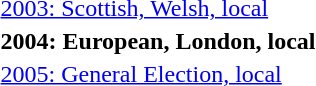<table id=toc style="float:right">
<tr>
<td><a href='#'>2003: Scottish, Welsh, local</a></td>
</tr>
<tr>
<td><strong>2004: European, London, local</strong></td>
</tr>
<tr>
<td><a href='#'>2005: General Election, local</a></td>
</tr>
</table>
